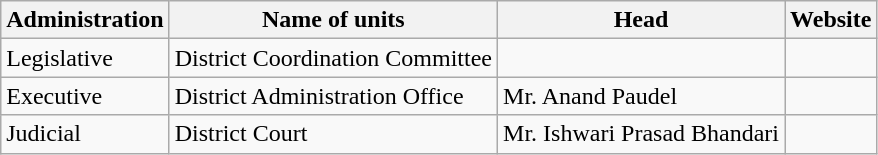<table class="wikitable">
<tr>
<th>Administration</th>
<th>Name of units</th>
<th>Head</th>
<th>Website</th>
</tr>
<tr>
<td>Legislative</td>
<td>District Coordination Committee</td>
<td></td>
<td></td>
</tr>
<tr>
<td>Executive</td>
<td>District Administration Office</td>
<td>Mr. Anand Paudel</td>
<td></td>
</tr>
<tr>
<td>Judicial</td>
<td>District Court</td>
<td>Mr. Ishwari Prasad Bhandari</td>
<td></td>
</tr>
</table>
